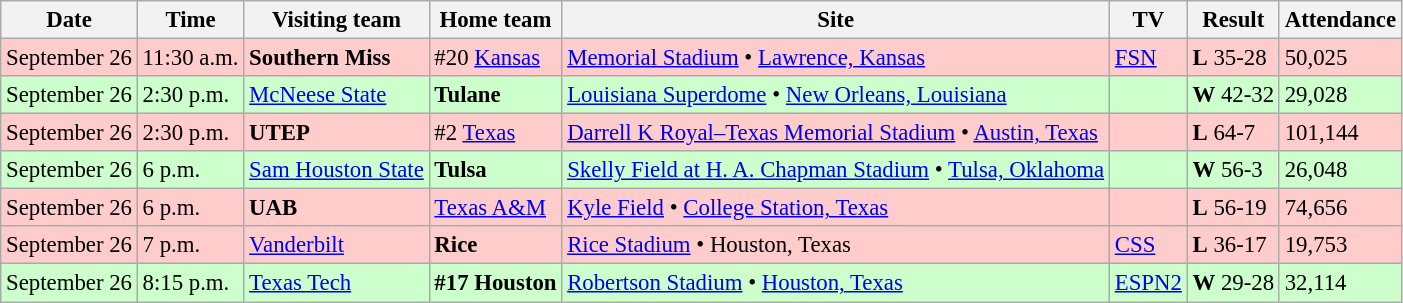<table class="wikitable" style="font-size:95%;">
<tr>
<th>Date</th>
<th>Time</th>
<th>Visiting team</th>
<th>Home team</th>
<th>Site</th>
<th>TV</th>
<th>Result</th>
<th>Attendance</th>
</tr>
<tr bgcolor=#ffcccc>
<td>September 26</td>
<td>11:30 a.m.</td>
<td><strong>Southern Miss</strong></td>
<td>#20 <a href='#'>Kansas</a></td>
<td><a href='#'>Memorial Stadium</a> • <a href='#'>Lawrence, Kansas</a></td>
<td><a href='#'>FSN</a></td>
<td><strong>L</strong> 35-28</td>
<td>50,025</td>
</tr>
<tr bgcolor=#ccffcc>
<td>September 26</td>
<td>2:30 p.m.</td>
<td><a href='#'>McNeese State</a></td>
<td><strong>Tulane</strong></td>
<td><a href='#'>Louisiana Superdome</a> • <a href='#'>New Orleans, Louisiana</a></td>
<td></td>
<td><strong>W</strong> 42-32</td>
<td>29,028</td>
</tr>
<tr bgcolor=#ffcccc>
<td>September 26</td>
<td>2:30 p.m.</td>
<td><strong>UTEP</strong></td>
<td>#2 <a href='#'>Texas</a></td>
<td><a href='#'>Darrell K Royal–Texas Memorial Stadium</a> • <a href='#'>Austin, Texas</a></td>
<td></td>
<td><strong>L</strong> 64-7</td>
<td>101,144</td>
</tr>
<tr bgcolor=#ccffcc>
<td>September 26</td>
<td>6 p.m.</td>
<td><a href='#'>Sam Houston State</a></td>
<td><strong>Tulsa</strong></td>
<td><a href='#'>Skelly Field at H. A. Chapman Stadium</a> • <a href='#'>Tulsa, Oklahoma</a></td>
<td></td>
<td><strong>W</strong> 56-3</td>
<td>26,048</td>
</tr>
<tr bgcolor=#ffcccc>
<td>September 26</td>
<td>6 p.m.</td>
<td><strong>UAB</strong></td>
<td><a href='#'>Texas A&M</a></td>
<td><a href='#'>Kyle Field</a> • <a href='#'>College Station, Texas</a></td>
<td></td>
<td><strong>L</strong> 56-19</td>
<td>74,656</td>
</tr>
<tr bgcolor=#ffcccc>
<td>September 26</td>
<td>7 p.m.</td>
<td><a href='#'>Vanderbilt</a></td>
<td><strong>Rice</strong></td>
<td><a href='#'>Rice Stadium</a> • Houston, Texas</td>
<td><a href='#'>CSS</a></td>
<td><strong>L</strong> 36-17</td>
<td>19,753</td>
</tr>
<tr bgcolor=#ccffcc>
<td>September 26</td>
<td>8:15 p.m.</td>
<td><a href='#'>Texas Tech</a></td>
<td><strong>#17 Houston</strong></td>
<td><a href='#'>Robertson Stadium</a> • <a href='#'>Houston, Texas</a></td>
<td><a href='#'>ESPN2</a></td>
<td><strong>W</strong> 29-28</td>
<td>32,114</td>
</tr>
</table>
